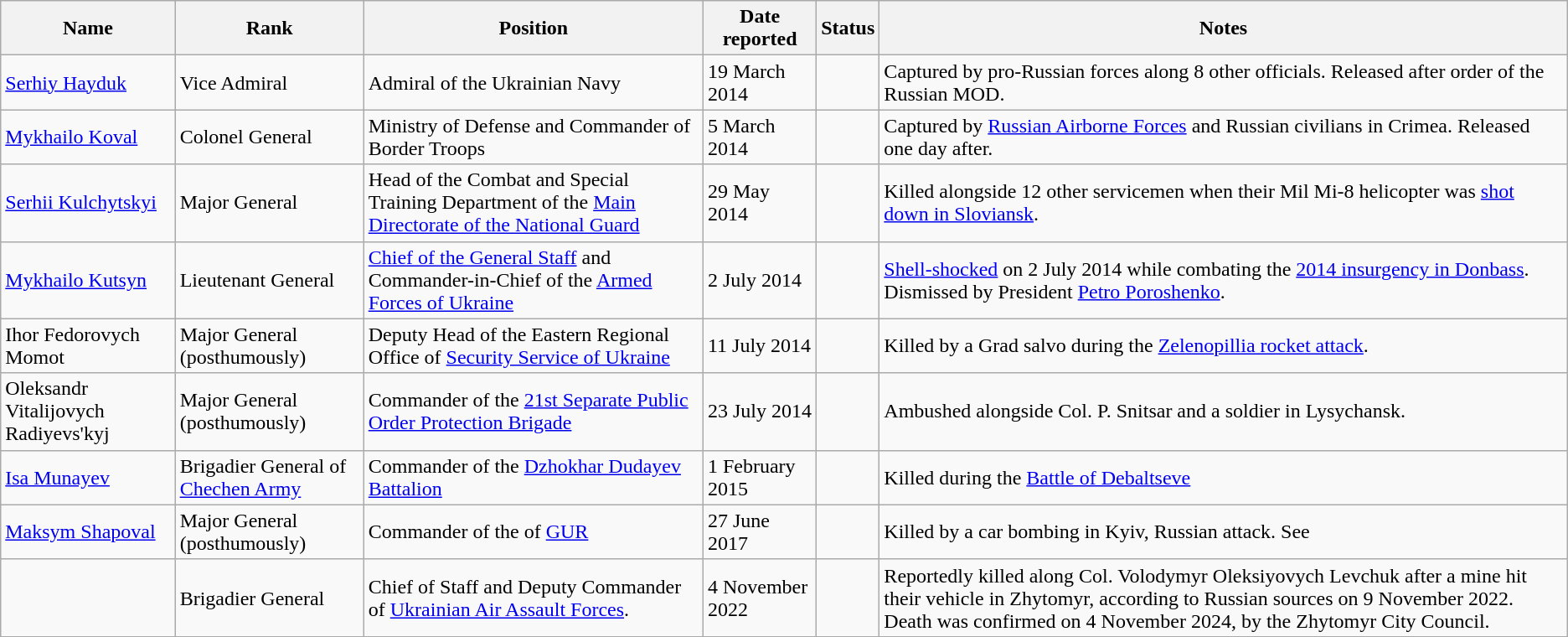<table class="wikitable sortable sticky-header" style="text-align:left;">
<tr>
<th>Name</th>
<th>Rank</th>
<th>Position</th>
<th>Date reported</th>
<th>Status</th>
<th class="unsortable">Notes</th>
</tr>
<tr>
<td><a href='#'>Serhiy Hayduk</a></td>
<td class=nowrap data-sort-value="1"> Vice Admiral</td>
<td>Admiral of the Ukrainian Navy</td>
<td class=nowrap data-sort-value="2014-03-19">19 March 2014</td>
<td></td>
<td>Captured by pro-Russian forces along 8 other officials. Released after order of the Russian MOD.</td>
</tr>
<tr>
<td><a href='#'>Mykhailo Koval</a></td>
<td class=nowrap data-sort-value="1"> Colonel General</td>
<td>Ministry of Defense and Commander of Border Troops</td>
<td class=nowrap data-sort-value="2022-03-01">5 March 2014</td>
<td></td>
<td>Captured by <a href='#'>Russian Airborne Forces</a> and Russian civilians in Crimea. Released one day after.</td>
</tr>
<tr>
<td><a href='#'>Serhii Kulchytskyi</a></td>
<td class=nowrap data-sort-value="1"> Major General</td>
<td>Head of the Combat and Special Training Department of the <a href='#'>Main Directorate of the National Guard</a></td>
<td class=nowrap data-sort-value="2014-05-29">29 May 2014</td>
<td></td>
<td>Killed alongside 12 other servicemen when their Mil Mi-8 helicopter was <a href='#'>shot down in Sloviansk</a>.</td>
</tr>
<tr>
<td><a href='#'>Mykhailo Kutsyn</a></td>
<td class=nowrap data-sort-value="1"> Lieutenant General</td>
<td><a href='#'>Chief of the General Staff</a> and Commander-in-Chief of the <a href='#'>Armed Forces of Ukraine</a></td>
<td class=nowrap data-sort-value="2022-03-01">2 July 2014</td>
<td></td>
<td><a href='#'>Shell-shocked</a> on 2 July 2014 while combating the <a href='#'>2014 insurgency in Donbass</a>. Dismissed by President <a href='#'>Petro Poroshenko</a>.</td>
</tr>
<tr>
<td>Ihor Fedorovych Momot</td>
<td class=nowrap data-sort-value="1"> Major General (posthumously)</td>
<td>Deputy Head of the Eastern Regional Office of <a href='#'>Security Service of Ukraine</a></td>
<td class=nowrap data-sort-value="2022-03-01">11 July 2014</td>
<td></td>
<td>Killed by a Grad salvo during the <a href='#'>Zelenopillia rocket attack</a>.</td>
</tr>
<tr>
<td>Oleksandr Vitalijovych Radiyevs'kyj</td>
<td class=nowrap data-sort-value="1"> Major General (posthumously)</td>
<td>Commander of the <a href='#'>21st Separate Public Order Protection Brigade</a></td>
<td class=nowrap data-sort-value="2014-7-23">23 July 2014</td>
<td></td>
<td>Ambushed alongside Col. P. Snitsar and a soldier in Lysychansk.</td>
</tr>
<tr>
<td><a href='#'>Isa Munayev</a></td>
<td class=nowrap data-sort-value="1"> Brigadier General of <a href='#'>Chechen Army</a></td>
<td>Commander of the <a href='#'>Dzhokhar Dudayev Battalion</a></td>
<td class=nowrap data-sort-value="2014-7-23">1 February 2015</td>
<td></td>
<td>Killed during the <a href='#'>Battle of Debaltseve</a></td>
</tr>
<tr>
<td><a href='#'>Maksym Shapoval</a></td>
<td class=nowrap data-sort-value="1"> Major General (posthumously)</td>
<td>Commander of the  of <a href='#'>GUR</a></td>
<td class=nowrap data-sort-value="2022-03-01">27 June 2017</td>
<td></td>
<td>Killed by a car bombing in Kyiv, Russian attack. See </td>
</tr>
<tr>
<td></td>
<td class=nowrap data-sort-value="1"> Brigadier General</td>
<td>Chief of Staff and Deputy Commander of <a href='#'>Ukrainian Air Assault Forces</a>.</td>
<td class=nowrap data-sort-value="2022-03-01">4 November 2022</td>
<td></td>
<td>Reportedly killed along Col. Volodymyr Oleksiyovych Levchuk after a mine hit their vehicle in Zhytomyr, according to Russian sources on 9 November 2022. Death was confirmed on 4 November 2024, by the Zhytomyr City Council.</td>
</tr>
</table>
